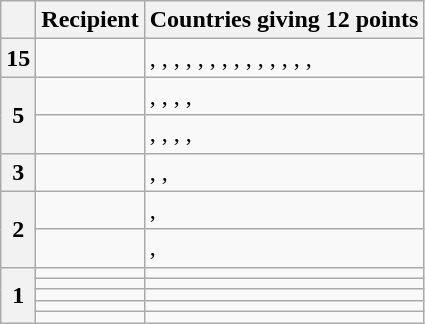<table class="wikitable plainrowheaders">
<tr>
<th scope="col"></th>
<th scope="col">Recipient</th>
<th scope="col">Countries giving 12 points</th>
</tr>
<tr>
<th scope="row">15</th>
<td></td>
<td>, , , , , , , , , , , , , , </td>
</tr>
<tr>
<th scope="rowgroup" rowspan="2">5</th>
<td></td>
<td><strong></strong>, <strong></strong>, , , </td>
</tr>
<tr>
<td></td>
<td>, , , , </td>
</tr>
<tr>
<th scope="row">3</th>
<td></td>
<td>, , </td>
</tr>
<tr>
<th scope="rowgroup" rowspan="2">2</th>
<td></td>
<td>, </td>
</tr>
<tr>
<td></td>
<td><strong></strong>, <strong></strong></td>
</tr>
<tr>
<th scope="rowgroup" rowspan="5">1</th>
<td></td>
<td></td>
</tr>
<tr>
<td></td>
<td></td>
</tr>
<tr>
<td></td>
<td></td>
</tr>
<tr>
<td></td>
<td></td>
</tr>
<tr>
<td></td>
<td><strong></strong></td>
</tr>
</table>
